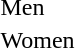<table>
<tr>
<td>Men<br></td>
<td></td>
<td></td>
<td></td>
</tr>
<tr>
<td>Women<br></td>
<td></td>
<td></td>
<td></td>
</tr>
</table>
